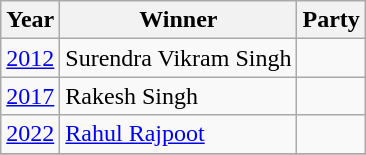<table class="wikitable sortable">
<tr>
<th>Year</th>
<th>Winner</th>
<th colspan=2>Party</th>
</tr>
<tr>
<td><a href='#'>2012</a></td>
<td>Surendra Vikram Singh</td>
<td></td>
</tr>
<tr>
<td><a href='#'>2017</a></td>
<td>Rakesh Singh</td>
<td></td>
</tr>
<tr>
<td><a href='#'>2022</a></td>
<td><a href='#'>Rahul Rajpoot</a></td>
<td></td>
</tr>
<tr>
</tr>
</table>
